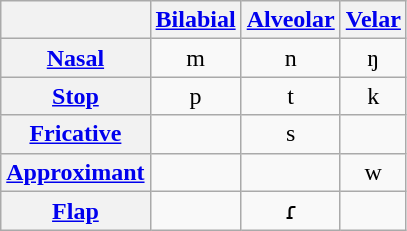<table class="wikitable" style="text-align:center">
<tr>
<th></th>
<th><a href='#'>Bilabial</a></th>
<th><a href='#'>Alveolar</a></th>
<th><a href='#'>Velar</a></th>
</tr>
<tr>
<th><a href='#'>Nasal</a></th>
<td>m</td>
<td>n</td>
<td>ŋ</td>
</tr>
<tr>
<th><a href='#'>Stop</a></th>
<td>p</td>
<td>t</td>
<td>k</td>
</tr>
<tr>
<th><a href='#'>Fricative</a></th>
<td></td>
<td>s</td>
<td></td>
</tr>
<tr>
<th><a href='#'>Approximant</a></th>
<td></td>
<td></td>
<td>w</td>
</tr>
<tr>
<th><a href='#'>Flap</a></th>
<td></td>
<td>ɾ</td>
<td></td>
</tr>
</table>
